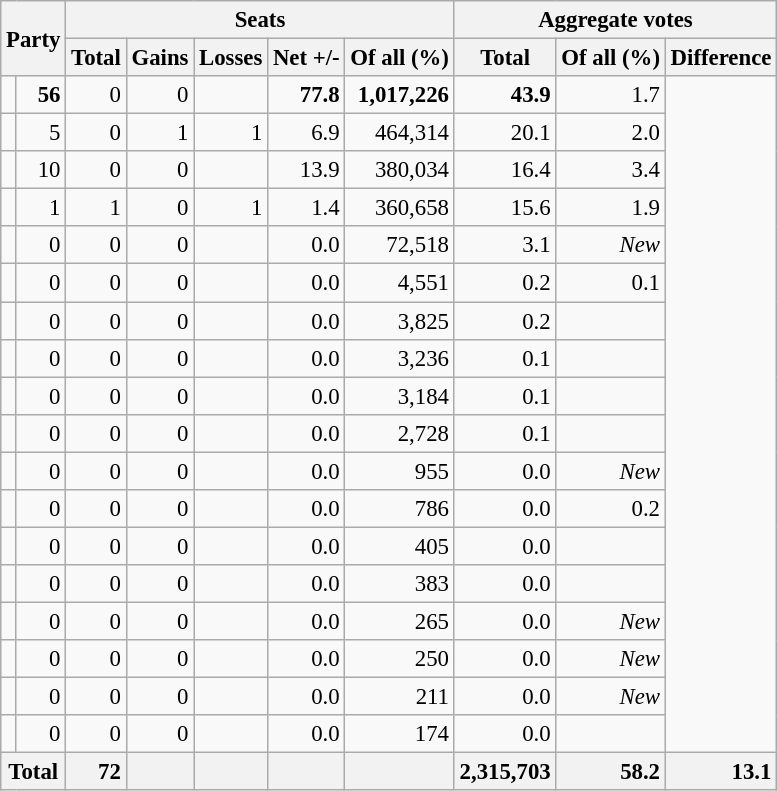<table class="wikitable sortable" style="text-align:right; font-size:95%;">
<tr>
<th colspan="2" rowspan="2">Party</th>
<th colspan="5">Seats</th>
<th colspan="3">Aggregate votes</th>
</tr>
<tr>
<th>Total</th>
<th>Gains</th>
<th>Losses</th>
<th>Net +/-</th>
<th>Of all (%)</th>
<th>Total</th>
<th>Of all (%)</th>
<th>Difference</th>
</tr>
<tr>
<td></td>
<td><strong>56</strong></td>
<td>0</td>
<td>0</td>
<td></td>
<td><strong>77.8</strong></td>
<td><strong>1,017,226</strong></td>
<td><strong>43.9</strong></td>
<td>1.7</td>
</tr>
<tr>
<td></td>
<td>5</td>
<td>0</td>
<td>1</td>
<td>1</td>
<td>6.9</td>
<td>464,314</td>
<td>20.1</td>
<td>2.0</td>
</tr>
<tr>
<td></td>
<td>10</td>
<td>0</td>
<td>0</td>
<td></td>
<td>13.9</td>
<td>380,034</td>
<td>16.4</td>
<td>3.4</td>
</tr>
<tr>
<td></td>
<td>1</td>
<td>1</td>
<td>0</td>
<td>1</td>
<td>1.4</td>
<td>360,658</td>
<td>15.6</td>
<td>1.9</td>
</tr>
<tr>
<td></td>
<td>0</td>
<td>0</td>
<td>0</td>
<td></td>
<td>0.0</td>
<td>72,518</td>
<td>3.1</td>
<td><em>New</em></td>
</tr>
<tr>
<td></td>
<td>0</td>
<td>0</td>
<td>0</td>
<td></td>
<td>0.0</td>
<td>4,551</td>
<td>0.2</td>
<td>0.1</td>
</tr>
<tr>
<td></td>
<td>0</td>
<td>0</td>
<td>0</td>
<td></td>
<td>0.0</td>
<td>3,825</td>
<td>0.2</td>
<td></td>
</tr>
<tr>
<td></td>
<td>0</td>
<td>0</td>
<td>0</td>
<td></td>
<td>0.0</td>
<td>3,236</td>
<td>0.1</td>
<td></td>
</tr>
<tr>
<td></td>
<td>0</td>
<td>0</td>
<td>0</td>
<td></td>
<td>0.0</td>
<td>3,184</td>
<td>0.1</td>
<td></td>
</tr>
<tr>
<td></td>
<td>0</td>
<td>0</td>
<td>0</td>
<td></td>
<td>0.0</td>
<td>2,728</td>
<td>0.1</td>
<td></td>
</tr>
<tr>
<td></td>
<td>0</td>
<td>0</td>
<td>0</td>
<td></td>
<td>0.0</td>
<td>955</td>
<td>0.0</td>
<td><em>New</em></td>
</tr>
<tr>
<td></td>
<td>0</td>
<td>0</td>
<td>0</td>
<td></td>
<td>0.0</td>
<td>786</td>
<td>0.0</td>
<td>0.2</td>
</tr>
<tr>
<td></td>
<td>0</td>
<td>0</td>
<td>0</td>
<td></td>
<td>0.0</td>
<td>405</td>
<td>0.0</td>
<td></td>
</tr>
<tr>
<td></td>
<td>0</td>
<td>0</td>
<td>0</td>
<td></td>
<td>0.0</td>
<td>383</td>
<td>0.0</td>
<td></td>
</tr>
<tr>
<td></td>
<td>0</td>
<td>0</td>
<td>0</td>
<td></td>
<td>0.0</td>
<td>265</td>
<td>0.0</td>
<td><em>New</em></td>
</tr>
<tr>
<td></td>
<td>0</td>
<td>0</td>
<td>0</td>
<td></td>
<td>0.0</td>
<td>250</td>
<td>0.0</td>
<td><em>New</em></td>
</tr>
<tr>
<td></td>
<td>0</td>
<td>0</td>
<td>0</td>
<td></td>
<td>0.0</td>
<td>211</td>
<td>0.0</td>
<td><em>New</em></td>
</tr>
<tr>
<td></td>
<td>0</td>
<td>0</td>
<td>0</td>
<td></td>
<td>0.0</td>
<td>174</td>
<td>0.0</td>
<td></td>
</tr>
<tr class="sortbottom">
<th colspan="2" style="background:#f2f2f2"><strong>Total</strong></th>
<td style="background:#f2f2f2;"><strong>72</strong></td>
<td style="background:#f2f2f2;"></td>
<td style="background:#f2f2f2;"></td>
<td style="background:#f2f2f2;"></td>
<td style="background:#f2f2f2;"></td>
<td style="background:#f2f2f2;"><strong>2,315,703</strong></td>
<td style="background:#f2f2f2;"><strong>58.2</strong></td>
<td style="background:#f2f2f2;"><strong>13.1</strong></td>
</tr>
</table>
